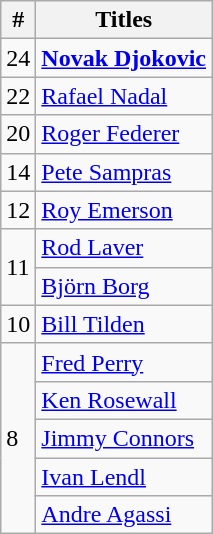<table class=wikitable style="display:inline-table;">
<tr>
<th>#</th>
<th>Titles</th>
</tr>
<tr>
<td>24</td>
<td> <strong><a href='#'>Novak Djokovic</a></strong></td>
</tr>
<tr>
<td>22</td>
<td> <a href='#'>Rafael Nadal</a></td>
</tr>
<tr>
<td>20</td>
<td> <a href='#'>Roger Federer</a></td>
</tr>
<tr>
<td>14</td>
<td> <a href='#'>Pete Sampras</a></td>
</tr>
<tr>
<td>12</td>
<td> <a href='#'>Roy Emerson</a></td>
</tr>
<tr>
<td rowspan="2">11</td>
<td> <a href='#'>Rod Laver</a></td>
</tr>
<tr>
<td> <a href='#'>Björn Borg</a></td>
</tr>
<tr>
<td>10</td>
<td> <a href='#'>Bill Tilden</a></td>
</tr>
<tr>
<td rowspan="5">8</td>
<td> <a href='#'>Fred Perry</a></td>
</tr>
<tr>
<td> <a href='#'>Ken Rosewall</a></td>
</tr>
<tr>
<td> <a href='#'>Jimmy Connors</a></td>
</tr>
<tr>
<td> <a href='#'>Ivan Lendl</a></td>
</tr>
<tr>
<td> <a href='#'>Andre Agassi</a></td>
</tr>
</table>
